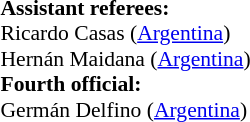<table width=50% style="font-size: 90%">
<tr>
<td><br><strong>Assistant referees:</strong>
<br>Ricardo Casas (<a href='#'>Argentina</a>)
<br>Hernán Maidana (<a href='#'>Argentina</a>)
<br><strong>Fourth official:</strong>
<br>Germán Delfino (<a href='#'>Argentina</a>)</td>
</tr>
</table>
